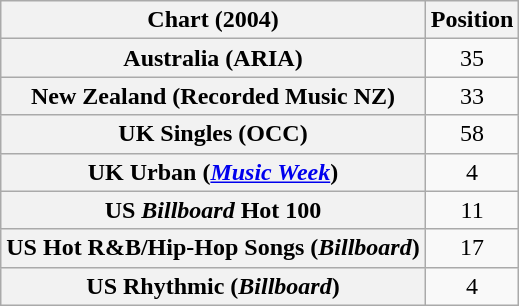<table class="wikitable sortable plainrowheaders" style="text-align:center">
<tr>
<th scope="col">Chart (2004)</th>
<th scope="col">Position</th>
</tr>
<tr>
<th scope="row">Australia (ARIA)</th>
<td>35</td>
</tr>
<tr>
<th scope="row">New Zealand (Recorded Music NZ)</th>
<td>33</td>
</tr>
<tr>
<th scope="row">UK Singles (OCC)</th>
<td>58</td>
</tr>
<tr>
<th scope="row">UK Urban (<em><a href='#'>Music Week</a></em>)</th>
<td>4</td>
</tr>
<tr>
<th scope="row">US <em>Billboard</em> Hot 100</th>
<td>11</td>
</tr>
<tr>
<th scope="row">US Hot R&B/Hip-Hop Songs (<em>Billboard</em>)</th>
<td>17</td>
</tr>
<tr>
<th scope="row">US Rhythmic (<em>Billboard</em>)</th>
<td>4</td>
</tr>
</table>
